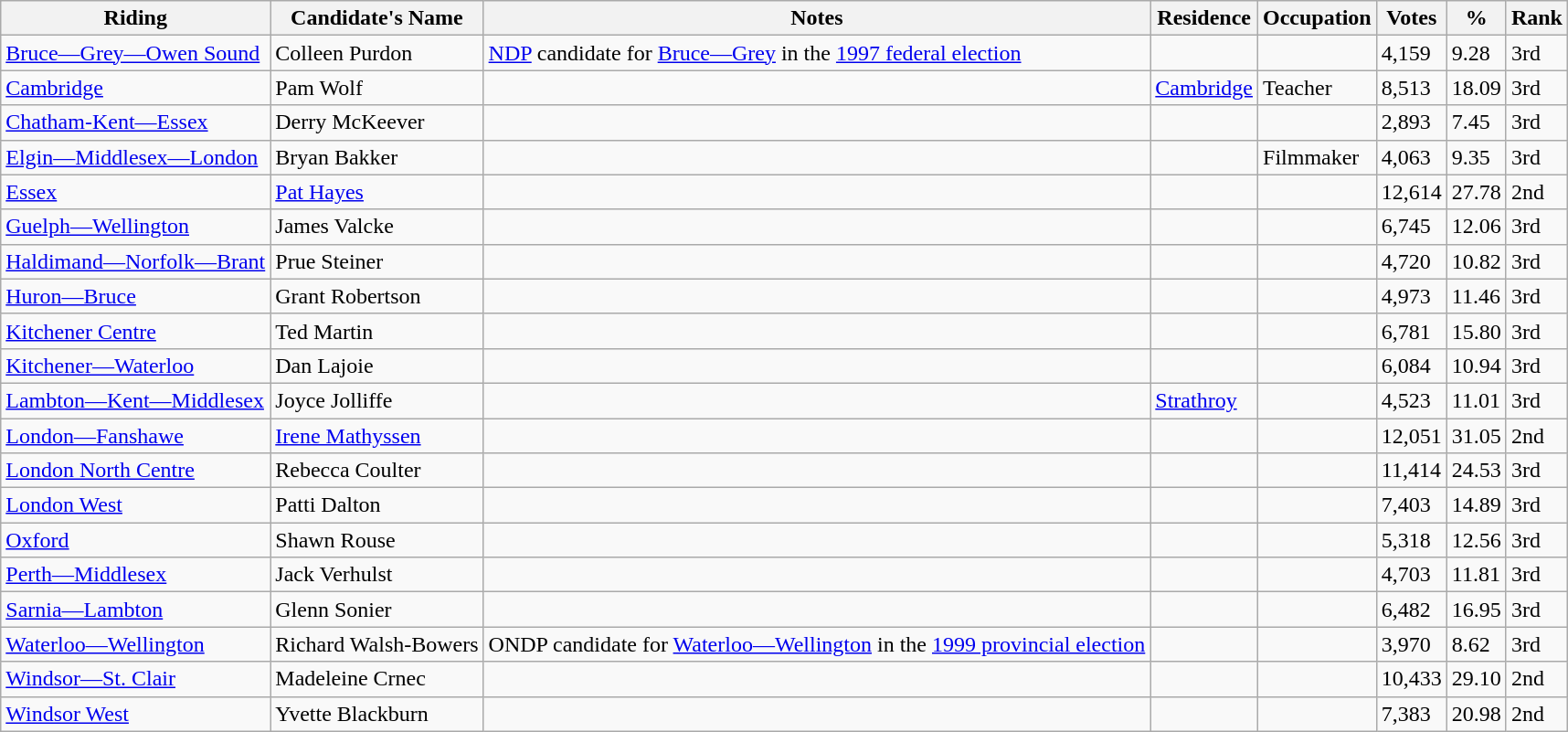<table class="wikitable sortable">
<tr>
<th>Riding<br></th>
<th>Candidate's Name</th>
<th>Notes</th>
<th>Residence</th>
<th>Occupation</th>
<th>Votes</th>
<th>%</th>
<th>Rank</th>
</tr>
<tr>
<td><a href='#'>Bruce—Grey—Owen Sound</a></td>
<td>Colleen Purdon</td>
<td><a href='#'>NDP</a> candidate for <a href='#'>Bruce—Grey</a> in the <a href='#'>1997 federal election</a></td>
<td></td>
<td></td>
<td>4,159</td>
<td>9.28</td>
<td>3rd</td>
</tr>
<tr>
<td><a href='#'>Cambridge</a></td>
<td>Pam Wolf</td>
<td></td>
<td><a href='#'>Cambridge</a></td>
<td>Teacher</td>
<td>8,513</td>
<td>18.09</td>
<td>3rd</td>
</tr>
<tr>
<td><a href='#'>Chatham-Kent—Essex</a></td>
<td>Derry McKeever</td>
<td></td>
<td></td>
<td></td>
<td>2,893</td>
<td>7.45</td>
<td>3rd</td>
</tr>
<tr>
<td><a href='#'>Elgin—Middlesex—London</a></td>
<td>Bryan Bakker</td>
<td></td>
<td></td>
<td>Filmmaker</td>
<td>4,063</td>
<td>9.35</td>
<td>3rd</td>
</tr>
<tr>
<td><a href='#'>Essex</a></td>
<td><a href='#'>Pat Hayes</a></td>
<td></td>
<td></td>
<td></td>
<td>12,614</td>
<td>27.78</td>
<td>2nd</td>
</tr>
<tr>
<td><a href='#'>Guelph—Wellington</a></td>
<td>James Valcke</td>
<td></td>
<td></td>
<td></td>
<td>6,745</td>
<td>12.06</td>
<td>3rd</td>
</tr>
<tr>
<td><a href='#'>Haldimand—Norfolk—Brant</a></td>
<td>Prue Steiner</td>
<td></td>
<td></td>
<td></td>
<td>4,720</td>
<td>10.82</td>
<td>3rd</td>
</tr>
<tr>
<td><a href='#'>Huron—Bruce</a></td>
<td>Grant Robertson</td>
<td></td>
<td></td>
<td></td>
<td>4,973</td>
<td>11.46</td>
<td>3rd</td>
</tr>
<tr>
<td><a href='#'>Kitchener Centre</a></td>
<td>Ted Martin</td>
<td></td>
<td></td>
<td></td>
<td>6,781</td>
<td>15.80</td>
<td>3rd</td>
</tr>
<tr>
<td><a href='#'>Kitchener—Waterloo</a></td>
<td>Dan Lajoie</td>
<td></td>
<td></td>
<td></td>
<td>6,084</td>
<td>10.94</td>
<td>3rd</td>
</tr>
<tr>
<td><a href='#'>Lambton—Kent—Middlesex</a></td>
<td>Joyce Jolliffe</td>
<td></td>
<td><a href='#'>Strathroy</a></td>
<td></td>
<td>4,523</td>
<td>11.01</td>
<td>3rd</td>
</tr>
<tr>
<td><a href='#'>London—Fanshawe</a></td>
<td><a href='#'>Irene Mathyssen</a></td>
<td></td>
<td></td>
<td></td>
<td>12,051</td>
<td>31.05</td>
<td>2nd</td>
</tr>
<tr>
<td><a href='#'>London North Centre</a></td>
<td>Rebecca Coulter</td>
<td></td>
<td></td>
<td></td>
<td>11,414</td>
<td>24.53</td>
<td>3rd</td>
</tr>
<tr>
<td><a href='#'>London West</a></td>
<td>Patti Dalton</td>
<td></td>
<td></td>
<td></td>
<td>7,403</td>
<td>14.89</td>
<td>3rd</td>
</tr>
<tr>
<td><a href='#'>Oxford</a></td>
<td>Shawn Rouse</td>
<td></td>
<td></td>
<td></td>
<td>5,318</td>
<td>12.56</td>
<td>3rd</td>
</tr>
<tr>
<td><a href='#'>Perth—Middlesex</a></td>
<td>Jack Verhulst</td>
<td></td>
<td></td>
<td></td>
<td>4,703</td>
<td>11.81</td>
<td>3rd</td>
</tr>
<tr>
<td><a href='#'>Sarnia—Lambton</a></td>
<td>Glenn Sonier</td>
<td></td>
<td></td>
<td></td>
<td>6,482</td>
<td>16.95</td>
<td>3rd</td>
</tr>
<tr>
<td><a href='#'>Waterloo—Wellington</a></td>
<td>Richard Walsh-Bowers</td>
<td>ONDP candidate for <a href='#'>Waterloo—Wellington</a> in the <a href='#'>1999 provincial election</a></td>
<td></td>
<td></td>
<td>3,970</td>
<td>8.62</td>
<td>3rd</td>
</tr>
<tr>
<td><a href='#'>Windsor—St. Clair</a></td>
<td>Madeleine Crnec</td>
<td></td>
<td></td>
<td></td>
<td>10,433</td>
<td>29.10</td>
<td>2nd</td>
</tr>
<tr>
<td><a href='#'>Windsor West</a></td>
<td>Yvette Blackburn</td>
<td></td>
<td></td>
<td></td>
<td>7,383</td>
<td>20.98</td>
<td>2nd</td>
</tr>
</table>
